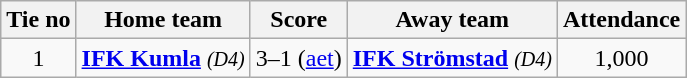<table class="wikitable" style="text-align:center">
<tr>
<th style= width="40px">Tie no</th>
<th style= width="150px">Home team</th>
<th style= width="60px">Score</th>
<th style= width="150px">Away team</th>
<th style= width="30px">Attendance</th>
</tr>
<tr>
<td>1</td>
<td><strong><a href='#'>IFK Kumla</a></strong> <em><small>(D4)</small></em></td>
<td>3–1 (<a href='#'>aet</a>)</td>
<td><strong><a href='#'>IFK Strömstad</a></strong> <em><small>(D4)</small></em></td>
<td>1,000</td>
</tr>
</table>
